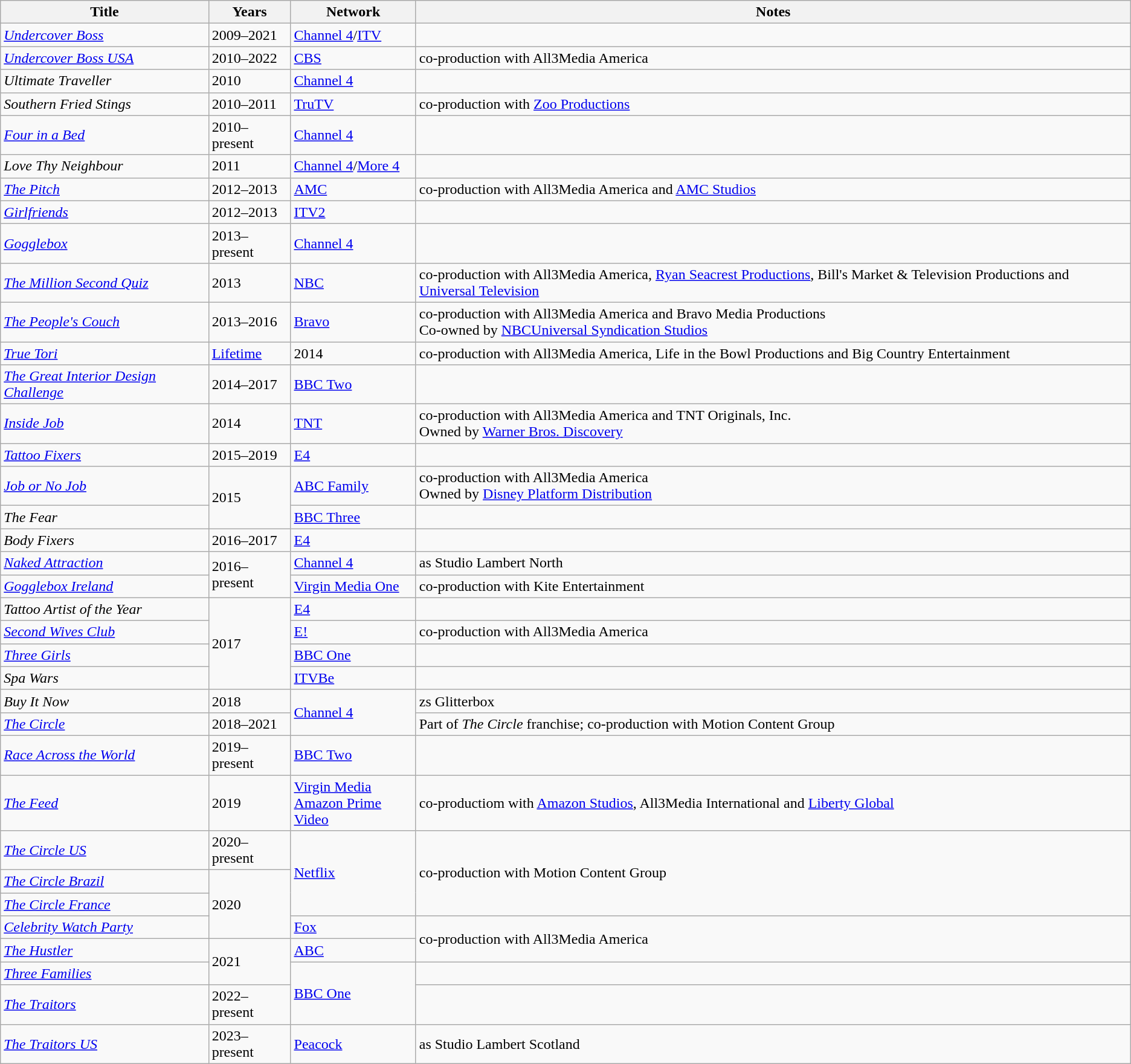<table class="wikitable sortable">
<tr>
<th>Title</th>
<th>Years</th>
<th>Network</th>
<th>Notes</th>
</tr>
<tr>
<td><em><a href='#'>Undercover Boss</a></em></td>
<td>2009–2021</td>
<td><a href='#'>Channel 4</a>/<a href='#'>ITV</a></td>
<td></td>
</tr>
<tr>
<td><em><a href='#'>Undercover Boss USA</a></em></td>
<td>2010–2022</td>
<td><a href='#'>CBS</a></td>
<td>co-production with All3Media America</td>
</tr>
<tr>
<td><em>Ultimate Traveller</em></td>
<td>2010</td>
<td><a href='#'>Channel 4</a></td>
<td></td>
</tr>
<tr>
<td><em>Southern Fried Stings</em></td>
<td>2010–2011</td>
<td><a href='#'>TruTV</a></td>
<td>co-production with <a href='#'>Zoo Productions</a></td>
</tr>
<tr>
<td><em><a href='#'>Four in a Bed</a></em></td>
<td>2010–present</td>
<td><a href='#'>Channel 4</a></td>
<td></td>
</tr>
<tr>
<td><em>Love Thy Neighbour</em></td>
<td>2011</td>
<td><a href='#'>Channel 4</a>/<a href='#'>More 4</a></td>
<td></td>
</tr>
<tr>
<td><em><a href='#'>The Pitch</a></em></td>
<td>2012–2013</td>
<td><a href='#'>AMC</a></td>
<td>co-production with All3Media America and <a href='#'>AMC Studios</a></td>
</tr>
<tr>
<td><em><a href='#'>Girlfriends</a></em></td>
<td>2012–2013</td>
<td><a href='#'>ITV2</a></td>
<td></td>
</tr>
<tr>
<td><em><a href='#'>Gogglebox</a></em></td>
<td>2013–present</td>
<td><a href='#'>Channel 4</a></td>
<td></td>
</tr>
<tr>
<td><em><a href='#'>The Million Second Quiz</a></em></td>
<td>2013</td>
<td><a href='#'>NBC</a></td>
<td>co-production with All3Media America, <a href='#'>Ryan Seacrest Productions</a>, Bill's Market & Television Productions and <a href='#'>Universal Television</a></td>
</tr>
<tr>
<td><em><a href='#'>The People's Couch</a></em></td>
<td>2013–2016</td>
<td><a href='#'>Bravo</a></td>
<td>co-production with All3Media America and Bravo Media Productions<br>Co-owned by <a href='#'>NBCUniversal Syndication Studios</a></td>
</tr>
<tr>
<td><em><a href='#'>True Tori</a></em></td>
<td><a href='#'>Lifetime</a></td>
<td>2014</td>
<td>co-production with All3Media America, Life in the Bowl Productions and Big Country Entertainment</td>
</tr>
<tr>
<td><em><a href='#'>The Great Interior Design Challenge</a></em></td>
<td>2014–2017</td>
<td><a href='#'>BBC Two</a></td>
<td></td>
</tr>
<tr>
<td><em><a href='#'>Inside Job</a></em></td>
<td>2014</td>
<td><a href='#'>TNT</a></td>
<td>co-production with All3Media America and TNT Originals, Inc.<br>Owned by <a href='#'>Warner Bros. Discovery</a></td>
</tr>
<tr>
<td><em><a href='#'>Tattoo Fixers</a></em></td>
<td>2015–2019</td>
<td><a href='#'>E4</a></td>
<td></td>
</tr>
<tr>
<td><em><a href='#'>Job or No Job</a></em></td>
<td rowspan="2">2015</td>
<td><a href='#'>ABC Family</a></td>
<td>co-production with All3Media America<br>Owned by <a href='#'>Disney Platform Distribution</a></td>
</tr>
<tr>
<td><em>The Fear</em></td>
<td><a href='#'>BBC Three</a></td>
<td></td>
</tr>
<tr>
<td><em>Body Fixers</em></td>
<td>2016–2017</td>
<td><a href='#'>E4</a></td>
<td></td>
</tr>
<tr>
<td><em><a href='#'>Naked Attraction</a></em></td>
<td rowspan="2">2016–present</td>
<td><a href='#'>Channel 4</a></td>
<td>as Studio Lambert North</td>
</tr>
<tr>
<td><em><a href='#'>Gogglebox Ireland</a></em></td>
<td><a href='#'>Virgin Media One</a></td>
<td>co-production with Kite Entertainment</td>
</tr>
<tr>
<td><em>Tattoo Artist of the Year</em></td>
<td rowspan="4">2017</td>
<td><a href='#'>E4</a></td>
<td></td>
</tr>
<tr>
<td><em><a href='#'>Second Wives Club</a></em></td>
<td><a href='#'>E!</a></td>
<td>co-production with All3Media America</td>
</tr>
<tr>
<td><em><a href='#'>Three Girls</a></em></td>
<td><a href='#'>BBC One</a></td>
<td></td>
</tr>
<tr>
<td><em>Spa Wars</em></td>
<td><a href='#'>ITVBe</a></td>
<td></td>
</tr>
<tr>
<td><em>Buy It Now</em></td>
<td>2018</td>
<td rowspan="2"><a href='#'>Channel 4</a></td>
<td>zs Glitterbox</td>
</tr>
<tr>
<td><em><a href='#'>The Circle</a></em></td>
<td>2018–2021</td>
<td>Part of <em>The Circle</em> franchise; co-production with Motion Content Group</td>
</tr>
<tr>
<td><em><a href='#'>Race Across the World</a></em></td>
<td>2019–present</td>
<td><a href='#'>BBC Two</a></td>
<td></td>
</tr>
<tr>
<td><em><a href='#'>The Feed</a></em></td>
<td>2019</td>
<td><a href='#'>Virgin Media</a><br><a href='#'>Amazon Prime Video</a></td>
<td>co-productiom with <a href='#'>Amazon Studios</a>, All3Media International and <a href='#'>Liberty Global</a></td>
</tr>
<tr>
<td><em><a href='#'>The Circle US</a></em></td>
<td>2020–present</td>
<td rowspan="3"><a href='#'>Netflix</a></td>
<td rowspan="3">co-production with Motion Content Group</td>
</tr>
<tr>
<td><em><a href='#'>The Circle Brazil</a></em></td>
<td rowspan="3">2020</td>
</tr>
<tr>
<td><em><a href='#'>The Circle France</a></em></td>
</tr>
<tr>
<td><em><a href='#'>Celebrity Watch Party</a></em></td>
<td><a href='#'>Fox</a></td>
<td rowspan="2">co-production with All3Media America</td>
</tr>
<tr>
<td><em><a href='#'>The Hustler</a></em></td>
<td rowspan="2">2021</td>
<td><a href='#'>ABC</a></td>
</tr>
<tr>
<td><em><a href='#'>Three Families</a></em></td>
<td rowspan="2"><a href='#'>BBC One</a></td>
<td></td>
</tr>
<tr>
<td><em><a href='#'>The Traitors</a></em></td>
<td>2022–present</td>
<td></td>
</tr>
<tr>
<td><em><a href='#'>The Traitors US</a></em></td>
<td>2023–present</td>
<td><a href='#'>Peacock</a></td>
<td>as Studio Lambert Scotland</td>
</tr>
</table>
